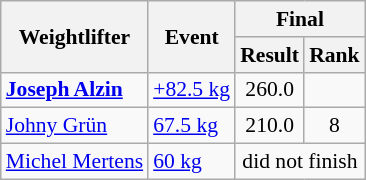<table class=wikitable style="font-size:90%">
<tr>
<th rowspan=2>Weightlifter</th>
<th rowspan=2>Event</th>
<th colspan=2>Final</th>
</tr>
<tr>
<th>Result</th>
<th>Rank</th>
</tr>
<tr>
<td><strong><a href='#'>Joseph Alzin</a></strong></td>
<td><a href='#'>+82.5 kg</a></td>
<td align=center>260.0</td>
<td align=center></td>
</tr>
<tr>
<td><a href='#'>Johny Grün</a></td>
<td><a href='#'>67.5 kg</a></td>
<td align=center>210.0</td>
<td align=center>8</td>
</tr>
<tr>
<td><a href='#'>Michel Mertens</a></td>
<td><a href='#'>60 kg</a></td>
<td align=center colspan=2>did not finish</td>
</tr>
</table>
